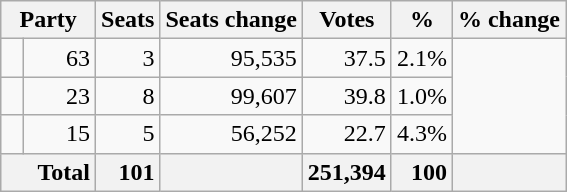<table class="wikitable sortable">
<tr>
<th colspan=2>Party</th>
<th>Seats</th>
<th>Seats change</th>
<th>Votes</th>
<th>%</th>
<th>% change</th>
</tr>
<tr>
<td></td>
<td align=right>63</td>
<td align=right>3</td>
<td align=right>95,535</td>
<td align=right>37.5</td>
<td align=right>2.1%</td>
</tr>
<tr>
<td></td>
<td align=right>23</td>
<td align=right>8</td>
<td align=right>99,607</td>
<td align=right>39.8</td>
<td align=right>1.0%</td>
</tr>
<tr>
<td></td>
<td align=right>15</td>
<td align=right>5</td>
<td align=right>56,252</td>
<td align=right>22.7</td>
<td align=right>4.3%</td>
</tr>
<tr class="sortbottom" style="font-weight: bold; text-align: right; background: #f2f2f2;">
<th colspan="2" style="padding-left: 1.5em; text-align: left;">Total</th>
<td align=right>101</td>
<td align=right></td>
<td align=right>251,394</td>
<td align=right>100</td>
<td align=right></td>
</tr>
</table>
